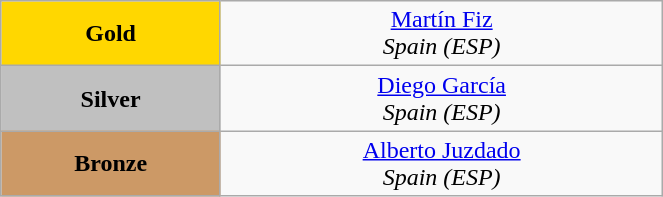<table class="wikitable" style=" text-align:center; " width="35%">
<tr>
<td bgcolor="gold"><strong>Gold</strong></td>
<td> <a href='#'>Martín Fiz</a><br><em>Spain (ESP)</em></td>
</tr>
<tr>
<td bgcolor="silver"><strong>Silver</strong></td>
<td> <a href='#'>Diego García</a><br><em>Spain (ESP)</em></td>
</tr>
<tr>
<td bgcolor="CC9966"><strong>Bronze</strong></td>
<td> <a href='#'>Alberto Juzdado</a><br><em>Spain (ESP)</em></td>
</tr>
</table>
